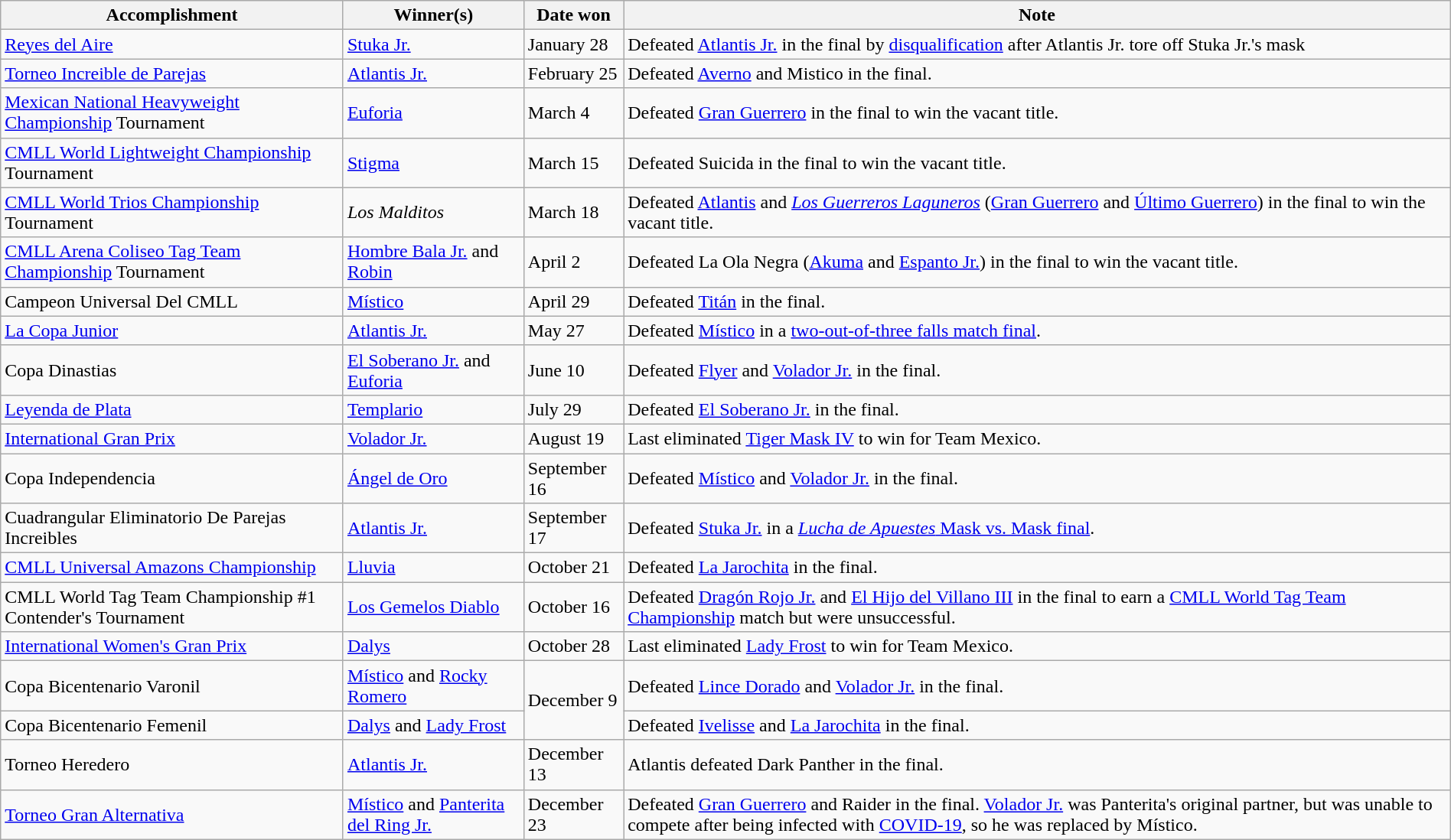<table class="wikitable" style="width:100%;">
<tr>
<th>Accomplishment</th>
<th>Winner(s)</th>
<th>Date won</th>
<th>Note</th>
</tr>
<tr>
<td><a href='#'>Reyes del Aire</a></td>
<td><a href='#'>Stuka Jr.</a></td>
<td>January 28</td>
<td>Defeated <a href='#'>Atlantis Jr.</a> in the final by <a href='#'>disqualification</a> after Atlantis Jr. tore off Stuka Jr.'s mask</td>
</tr>
<tr>
<td><a href='#'>Torneo Increible de Parejas</a></td>
<td><a href='#'>Atlantis Jr.</a></td>
<td>February 25</td>
<td>Defeated <a href='#'>Averno</a> and Mistico in the final.</td>
</tr>
<tr>
<td><a href='#'>Mexican National Heavyweight Championship</a> Tournament</td>
<td><a href='#'>Euforia</a></td>
<td>March 4</td>
<td>Defeated <a href='#'>Gran Guerrero</a> in the final to win the vacant title.</td>
</tr>
<tr>
<td><a href='#'>CMLL World Lightweight Championship</a> Tournament</td>
<td><a href='#'>Stigma</a></td>
<td>March 15</td>
<td>Defeated Suicida in the final to win the vacant title.</td>
</tr>
<tr>
<td><a href='#'>CMLL World Trios Championship</a> Tournament</td>
<td><em>Los Malditos</em><br></td>
<td>March 18</td>
<td>Defeated <a href='#'>Atlantis</a> and <em><a href='#'>Los Guerreros Laguneros</a></em> (<a href='#'>Gran Guerrero</a> and <a href='#'>Último Guerrero</a>) in the final to win the vacant title.</td>
</tr>
<tr>
<td><a href='#'>CMLL Arena Coliseo Tag Team Championship</a> Tournament</td>
<td><a href='#'>Hombre Bala Jr.</a> and <a href='#'>Robin</a></td>
<td>April 2</td>
<td>Defeated La Ola Negra (<a href='#'>Akuma</a> and <a href='#'>Espanto Jr.</a>) in the final to win the vacant title.</td>
</tr>
<tr>
<td>Campeon Universal Del CMLL</td>
<td><a href='#'>Místico</a></td>
<td>April 29</td>
<td>Defeated <a href='#'>Titán</a> in the final.</td>
</tr>
<tr>
<td><a href='#'>La Copa Junior</a></td>
<td><a href='#'>Atlantis Jr.</a></td>
<td>May 27</td>
<td>Defeated <a href='#'>Místico</a> in a <a href='#'>two-out-of-three falls match final</a>.</td>
</tr>
<tr>
<td>Copa Dinastias</td>
<td><a href='#'>El Soberano Jr.</a> and <a href='#'>Euforia</a></td>
<td>June 10</td>
<td>Defeated <a href='#'>Flyer</a> and <a href='#'>Volador Jr.</a> in the final.</td>
</tr>
<tr>
<td><a href='#'>Leyenda de Plata</a></td>
<td><a href='#'>Templario</a></td>
<td>July 29</td>
<td>Defeated <a href='#'>El Soberano Jr.</a> in the final.</td>
</tr>
<tr>
<td><a href='#'>International Gran Prix</a></td>
<td><a href='#'>Volador Jr.</a></td>
<td>August 19</td>
<td>Last eliminated <a href='#'>Tiger Mask IV</a> to win for Team Mexico.</td>
</tr>
<tr>
<td>Copa Independencia</td>
<td><a href='#'>Ángel de Oro</a></td>
<td>September 16</td>
<td>Defeated <a href='#'>Místico</a> and <a href='#'>Volador Jr.</a> in the final.</td>
</tr>
<tr>
<td>Cuadrangular Eliminatorio De Parejas Increibles</td>
<td><a href='#'>Atlantis Jr.</a></td>
<td>September 17</td>
<td>Defeated <a href='#'>Stuka Jr.</a> in a <a href='#'><em>Lucha de Apuestes</em> Mask vs. Mask final</a>.</td>
</tr>
<tr>
<td><a href='#'>CMLL Universal Amazons Championship</a></td>
<td><a href='#'>Lluvia</a></td>
<td>October 21</td>
<td>Defeated <a href='#'>La Jarochita</a> in the final.</td>
</tr>
<tr>
<td>CMLL World Tag Team Championship #1 Contender's Tournament</td>
<td><a href='#'>Los Gemelos Diablo</a><br></td>
<td>October 16</td>
<td>Defeated <a href='#'>Dragón Rojo Jr.</a> and <a href='#'>El Hijo del Villano III</a> in the final to earn a <a href='#'>CMLL World Tag Team Championship</a> match but were unsuccessful.</td>
</tr>
<tr>
<td><a href='#'>International Women's Gran Prix</a></td>
<td><a href='#'>Dalys</a></td>
<td>October 28</td>
<td>Last eliminated <a href='#'>Lady Frost</a> to win for Team Mexico.</td>
</tr>
<tr>
<td>Copa Bicentenario Varonil</td>
<td><a href='#'>Místico</a> and <a href='#'>Rocky Romero</a></td>
<td rowspan=2>December 9</td>
<td>Defeated <a href='#'>Lince Dorado</a> and <a href='#'>Volador Jr.</a> in the final.</td>
</tr>
<tr>
<td>Copa Bicentenario Femenil</td>
<td><a href='#'>Dalys</a> and <a href='#'>Lady Frost</a></td>
<td>Defeated <a href='#'>Ivelisse</a> and <a href='#'>La Jarochita</a> in the final.</td>
</tr>
<tr>
<td>Torneo Heredero</td>
<td><a href='#'>Atlantis Jr.</a></td>
<td>December 13</td>
<td>Atlantis defeated Dark Panther in the final.</td>
</tr>
<tr>
<td><a href='#'>Torneo Gran Alternativa</a></td>
<td><a href='#'>Místico</a> and <a href='#'>Panterita del Ring Jr.</a></td>
<td>December 23</td>
<td>Defeated <a href='#'>Gran Guerrero</a> and Raider in the final. <a href='#'>Volador Jr.</a> was Panterita's original partner, but was unable to compete after being infected with <a href='#'>COVID-19</a>, so he was replaced by Místico.</td>
</tr>
</table>
